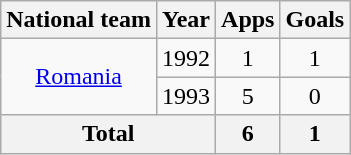<table class="wikitable" style="text-align:center">
<tr>
<th>National team</th>
<th>Year</th>
<th>Apps</th>
<th>Goals</th>
</tr>
<tr>
<td rowspan="2"><a href='#'>Romania</a></td>
<td>1992</td>
<td>1</td>
<td>1</td>
</tr>
<tr>
<td>1993</td>
<td>5</td>
<td>0</td>
</tr>
<tr>
<th colspan="2">Total</th>
<th>6</th>
<th>1</th>
</tr>
</table>
